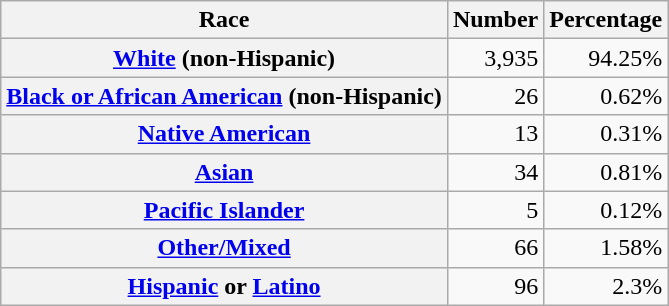<table class="wikitable" style="text-align:right">
<tr>
<th scope="col">Race</th>
<th scope="col">Number</th>
<th scope="col">Percentage</th>
</tr>
<tr>
<th scope="row"><a href='#'>White</a> (non-Hispanic)</th>
<td>3,935</td>
<td>94.25%</td>
</tr>
<tr>
<th scope="row"><a href='#'>Black or African American</a> (non-Hispanic)</th>
<td>26</td>
<td>0.62%</td>
</tr>
<tr>
<th scope="row"><a href='#'>Native American</a></th>
<td>13</td>
<td>0.31%</td>
</tr>
<tr>
<th scope="row"><a href='#'>Asian</a></th>
<td>34</td>
<td>0.81%</td>
</tr>
<tr>
<th scope="row"><a href='#'>Pacific Islander</a></th>
<td>5</td>
<td>0.12%</td>
</tr>
<tr>
<th scope="row"><a href='#'>Other/Mixed</a></th>
<td>66</td>
<td>1.58%</td>
</tr>
<tr>
<th scope="row"><a href='#'>Hispanic</a> or <a href='#'>Latino</a></th>
<td>96</td>
<td>2.3%</td>
</tr>
</table>
